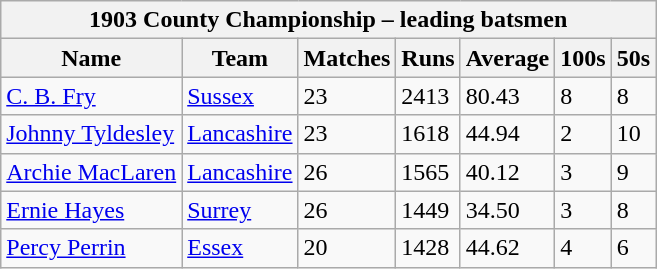<table class="wikitable">
<tr>
<th bgcolor="#efefef" colspan="7">1903 County Championship – leading batsmen</th>
</tr>
<tr bgcolor="#efefef">
<th>Name</th>
<th>Team</th>
<th>Matches</th>
<th>Runs</th>
<th>Average</th>
<th>100s</th>
<th>50s</th>
</tr>
<tr>
<td><a href='#'>C. B. Fry</a></td>
<td><a href='#'>Sussex</a></td>
<td>23</td>
<td>2413</td>
<td>80.43</td>
<td>8</td>
<td>8</td>
</tr>
<tr>
<td><a href='#'>Johnny Tyldesley</a></td>
<td><a href='#'>Lancashire</a></td>
<td>23</td>
<td>1618</td>
<td>44.94</td>
<td>2</td>
<td>10</td>
</tr>
<tr>
<td><a href='#'>Archie MacLaren</a></td>
<td><a href='#'>Lancashire</a></td>
<td>26</td>
<td>1565</td>
<td>40.12</td>
<td>3</td>
<td>9</td>
</tr>
<tr>
<td><a href='#'>Ernie Hayes</a></td>
<td><a href='#'>Surrey</a></td>
<td>26</td>
<td>1449</td>
<td>34.50</td>
<td>3</td>
<td>8</td>
</tr>
<tr>
<td><a href='#'>Percy Perrin</a></td>
<td><a href='#'>Essex</a></td>
<td>20</td>
<td>1428</td>
<td>44.62</td>
<td>4</td>
<td>6</td>
</tr>
</table>
